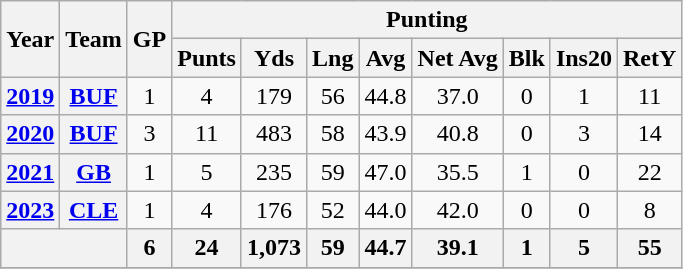<table class="wikitable" style="text-align: center;">
<tr>
<th rowspan="2">Year</th>
<th rowspan="2">Team</th>
<th rowspan="2">GP</th>
<th colspan="8">Punting</th>
</tr>
<tr>
<th>Punts</th>
<th>Yds</th>
<th>Lng</th>
<th>Avg</th>
<th>Net Avg</th>
<th>Blk</th>
<th>Ins20</th>
<th>RetY</th>
</tr>
<tr>
<th><a href='#'>2019</a></th>
<th><a href='#'>BUF</a></th>
<td>1</td>
<td>4</td>
<td>179</td>
<td>56</td>
<td>44.8</td>
<td>37.0</td>
<td>0</td>
<td>1</td>
<td>11</td>
</tr>
<tr>
<th><a href='#'>2020</a></th>
<th><a href='#'>BUF</a></th>
<td>3</td>
<td>11</td>
<td>483</td>
<td>58</td>
<td>43.9</td>
<td>40.8</td>
<td>0</td>
<td>3</td>
<td>14</td>
</tr>
<tr>
<th><a href='#'>2021</a></th>
<th><a href='#'>GB</a></th>
<td>1</td>
<td>5</td>
<td>235</td>
<td>59</td>
<td>47.0</td>
<td>35.5</td>
<td>1</td>
<td>0</td>
<td>22</td>
</tr>
<tr>
<th><a href='#'>2023</a></th>
<th><a href='#'>CLE</a></th>
<td>1</td>
<td>4</td>
<td>176</td>
<td>52</td>
<td>44.0</td>
<td>42.0</td>
<td>0</td>
<td>0</td>
<td>8</td>
</tr>
<tr>
<th colspan="2"></th>
<th>6</th>
<th>24</th>
<th>1,073</th>
<th>59</th>
<th>44.7</th>
<th>39.1</th>
<th>1</th>
<th>5</th>
<th>55</th>
</tr>
<tr>
</tr>
</table>
